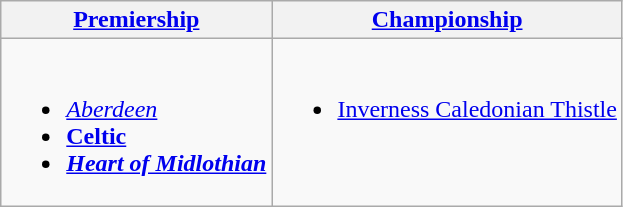<table class="wikitable" style="text-align:left">
<tr>
<th><a href='#'>Premiership</a></th>
<th><a href='#'>Championship</a></th>
</tr>
<tr>
<td valign=top><br><ul><li><em><a href='#'>Aberdeen</a></em></li><li><strong><a href='#'>Celtic</a></strong></li><li><strong><em><a href='#'>Heart of Midlothian</a></em></strong></li></ul></td>
<td valign=top><br><ul><li><a href='#'>Inverness Caledonian Thistle</a></li></ul></td>
</tr>
</table>
